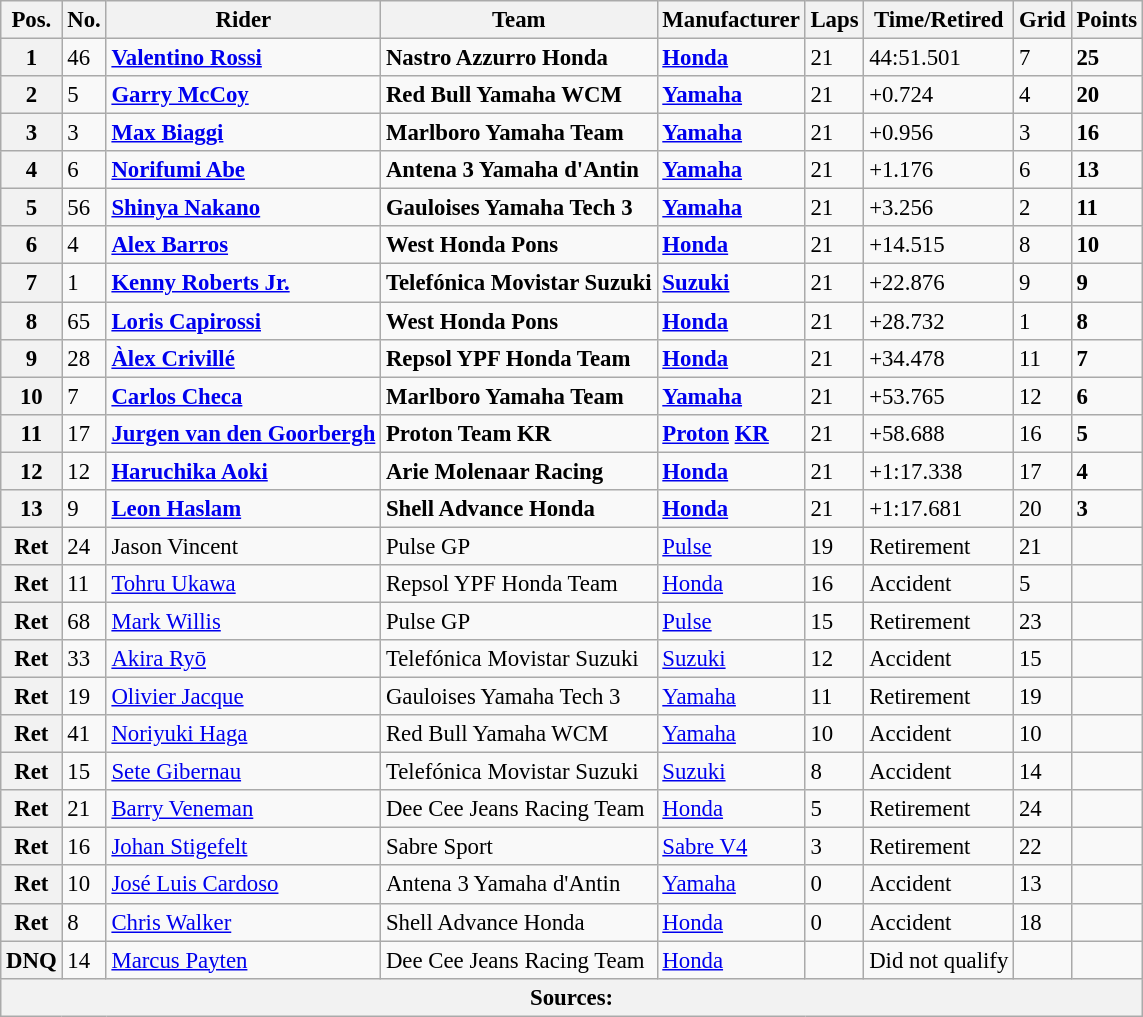<table class="wikitable" style="font-size: 95%;">
<tr>
<th>Pos.</th>
<th>No.</th>
<th>Rider</th>
<th>Team</th>
<th>Manufacturer</th>
<th>Laps</th>
<th>Time/Retired</th>
<th>Grid</th>
<th>Points</th>
</tr>
<tr>
<th>1</th>
<td>46</td>
<td> <strong><a href='#'>Valentino Rossi</a></strong></td>
<td><strong>Nastro Azzurro Honda</strong></td>
<td><strong><a href='#'>Honda</a></strong></td>
<td>21</td>
<td>44:51.501</td>
<td>7</td>
<td><strong>25</strong></td>
</tr>
<tr>
<th>2</th>
<td>5</td>
<td> <strong><a href='#'>Garry McCoy</a></strong></td>
<td><strong>Red Bull Yamaha WCM</strong></td>
<td><strong><a href='#'>Yamaha</a></strong></td>
<td>21</td>
<td>+0.724</td>
<td>4</td>
<td><strong>20</strong></td>
</tr>
<tr>
<th>3</th>
<td>3</td>
<td> <strong><a href='#'>Max Biaggi</a></strong></td>
<td><strong>Marlboro Yamaha Team</strong></td>
<td><strong><a href='#'>Yamaha</a></strong></td>
<td>21</td>
<td>+0.956</td>
<td>3</td>
<td><strong>16</strong></td>
</tr>
<tr>
<th>4</th>
<td>6</td>
<td> <strong><a href='#'>Norifumi Abe</a></strong></td>
<td><strong>Antena 3 Yamaha d'Antin</strong></td>
<td><strong><a href='#'>Yamaha</a></strong></td>
<td>21</td>
<td>+1.176</td>
<td>6</td>
<td><strong>13</strong></td>
</tr>
<tr>
<th>5</th>
<td>56</td>
<td> <strong><a href='#'>Shinya Nakano</a></strong></td>
<td><strong>Gauloises Yamaha Tech 3</strong></td>
<td><strong><a href='#'>Yamaha</a></strong></td>
<td>21</td>
<td>+3.256</td>
<td>2</td>
<td><strong>11</strong></td>
</tr>
<tr>
<th>6</th>
<td>4</td>
<td> <strong><a href='#'>Alex Barros</a></strong></td>
<td><strong>West Honda Pons</strong></td>
<td><strong><a href='#'>Honda</a></strong></td>
<td>21</td>
<td>+14.515</td>
<td>8</td>
<td><strong>10</strong></td>
</tr>
<tr>
<th>7</th>
<td>1</td>
<td> <strong><a href='#'>Kenny Roberts Jr.</a></strong></td>
<td><strong>Telefónica Movistar Suzuki</strong></td>
<td><strong><a href='#'>Suzuki</a></strong></td>
<td>21</td>
<td>+22.876</td>
<td>9</td>
<td><strong>9</strong></td>
</tr>
<tr>
<th>8</th>
<td>65</td>
<td> <strong><a href='#'>Loris Capirossi</a></strong></td>
<td><strong>West Honda Pons</strong></td>
<td><strong><a href='#'>Honda</a></strong></td>
<td>21</td>
<td>+28.732</td>
<td>1</td>
<td><strong>8</strong></td>
</tr>
<tr>
<th>9</th>
<td>28</td>
<td> <strong><a href='#'>Àlex Crivillé</a></strong></td>
<td><strong>Repsol YPF Honda Team</strong></td>
<td><strong><a href='#'>Honda</a></strong></td>
<td>21</td>
<td>+34.478</td>
<td>11</td>
<td><strong>7</strong></td>
</tr>
<tr>
<th>10</th>
<td>7</td>
<td> <strong><a href='#'>Carlos Checa</a></strong></td>
<td><strong>Marlboro Yamaha Team</strong></td>
<td><strong><a href='#'>Yamaha</a></strong></td>
<td>21</td>
<td>+53.765</td>
<td>12</td>
<td><strong>6</strong></td>
</tr>
<tr>
<th>11</th>
<td>17</td>
<td> <strong><a href='#'>Jurgen van den Goorbergh</a></strong></td>
<td><strong>Proton Team KR</strong></td>
<td><strong><a href='#'>Proton</a> <a href='#'>KR</a></strong></td>
<td>21</td>
<td>+58.688</td>
<td>16</td>
<td><strong>5</strong></td>
</tr>
<tr>
<th>12</th>
<td>12</td>
<td> <strong><a href='#'>Haruchika Aoki</a></strong></td>
<td><strong>Arie Molenaar Racing</strong></td>
<td><strong><a href='#'>Honda</a></strong></td>
<td>21</td>
<td>+1:17.338</td>
<td>17</td>
<td><strong>4</strong></td>
</tr>
<tr>
<th>13</th>
<td>9</td>
<td> <strong><a href='#'>Leon Haslam</a></strong></td>
<td><strong>Shell Advance Honda</strong></td>
<td><strong><a href='#'>Honda</a></strong></td>
<td>21</td>
<td>+1:17.681</td>
<td>20</td>
<td><strong>3</strong></td>
</tr>
<tr>
<th>Ret</th>
<td>24</td>
<td> Jason Vincent</td>
<td>Pulse GP</td>
<td><a href='#'>Pulse</a></td>
<td>19</td>
<td>Retirement</td>
<td>21</td>
<td></td>
</tr>
<tr>
<th>Ret</th>
<td>11</td>
<td> <a href='#'>Tohru Ukawa</a></td>
<td>Repsol YPF Honda Team</td>
<td><a href='#'>Honda</a></td>
<td>16</td>
<td>Accident</td>
<td>5</td>
<td></td>
</tr>
<tr>
<th>Ret</th>
<td>68</td>
<td> <a href='#'>Mark Willis</a></td>
<td>Pulse GP</td>
<td><a href='#'>Pulse</a></td>
<td>15</td>
<td>Retirement</td>
<td>23</td>
<td></td>
</tr>
<tr>
<th>Ret</th>
<td>33</td>
<td> <a href='#'>Akira Ryō</a></td>
<td>Telefónica Movistar Suzuki</td>
<td><a href='#'>Suzuki</a></td>
<td>12</td>
<td>Accident</td>
<td>15</td>
<td></td>
</tr>
<tr>
<th>Ret</th>
<td>19</td>
<td> <a href='#'>Olivier Jacque</a></td>
<td>Gauloises Yamaha Tech 3</td>
<td><a href='#'>Yamaha</a></td>
<td>11</td>
<td>Retirement</td>
<td>19</td>
<td></td>
</tr>
<tr>
<th>Ret</th>
<td>41</td>
<td> <a href='#'>Noriyuki Haga</a></td>
<td>Red Bull Yamaha WCM</td>
<td><a href='#'>Yamaha</a></td>
<td>10</td>
<td>Accident</td>
<td>10</td>
<td></td>
</tr>
<tr>
<th>Ret</th>
<td>15</td>
<td> <a href='#'>Sete Gibernau</a></td>
<td>Telefónica Movistar Suzuki</td>
<td><a href='#'>Suzuki</a></td>
<td>8</td>
<td>Accident</td>
<td>14</td>
<td></td>
</tr>
<tr>
<th>Ret</th>
<td>21</td>
<td> <a href='#'>Barry Veneman</a></td>
<td>Dee Cee Jeans Racing Team</td>
<td><a href='#'>Honda</a></td>
<td>5</td>
<td>Retirement</td>
<td>24</td>
<td></td>
</tr>
<tr>
<th>Ret</th>
<td>16</td>
<td> <a href='#'>Johan Stigefelt</a></td>
<td>Sabre Sport</td>
<td><a href='#'>Sabre V4</a></td>
<td>3</td>
<td>Retirement</td>
<td>22</td>
<td></td>
</tr>
<tr>
<th>Ret</th>
<td>10</td>
<td> <a href='#'>José Luis Cardoso</a></td>
<td>Antena 3 Yamaha d'Antin</td>
<td><a href='#'>Yamaha</a></td>
<td>0</td>
<td>Accident</td>
<td>13</td>
<td></td>
</tr>
<tr>
<th>Ret</th>
<td>8</td>
<td> <a href='#'>Chris Walker</a></td>
<td>Shell Advance Honda</td>
<td><a href='#'>Honda</a></td>
<td>0</td>
<td>Accident</td>
<td>18</td>
<td></td>
</tr>
<tr>
<th>DNQ</th>
<td>14</td>
<td> <a href='#'>Marcus Payten</a></td>
<td>Dee Cee Jeans Racing Team</td>
<td><a href='#'>Honda</a></td>
<td></td>
<td>Did not qualify</td>
<td></td>
<td></td>
</tr>
<tr>
<th colspan=9>Sources: </th>
</tr>
</table>
